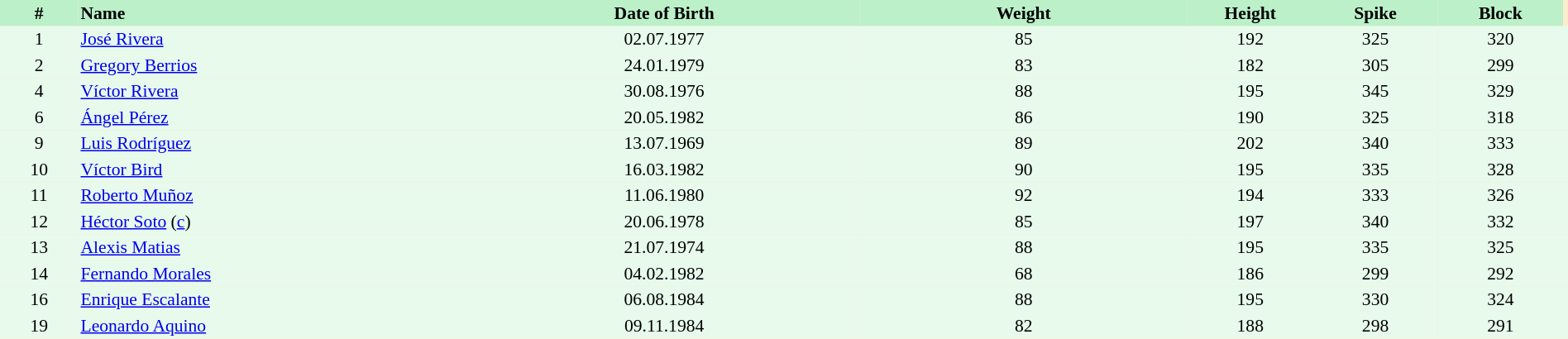<table border=0 cellpadding=2 cellspacing=0  |- bgcolor=#FFECCE style="text-align:center; font-size:90%;" width=100%>
<tr bgcolor=#BBF0C9>
<th width=5%>#</th>
<th width=25% align=left>Name</th>
<th width=25%>Date of Birth</th>
<th width=21%>Weight</th>
<th width=8%>Height</th>
<th width=8%>Spike</th>
<th width=8%>Block</th>
</tr>
<tr bgcolor=#E7FAEC>
<td>1</td>
<td align=left><a href='#'>José Rivera</a></td>
<td>02.07.1977</td>
<td>85</td>
<td>192</td>
<td>325</td>
<td>320</td>
<td></td>
</tr>
<tr bgcolor=#E7FAEC>
<td>2</td>
<td align=left><a href='#'>Gregory Berrios</a></td>
<td>24.01.1979</td>
<td>83</td>
<td>182</td>
<td>305</td>
<td>299</td>
<td></td>
</tr>
<tr bgcolor=#E7FAEC>
<td>4</td>
<td align=left><a href='#'>Víctor Rivera</a></td>
<td>30.08.1976</td>
<td>88</td>
<td>195</td>
<td>345</td>
<td>329</td>
<td></td>
</tr>
<tr bgcolor=#E7FAEC>
<td>6</td>
<td align=left><a href='#'>Ángel Pérez</a></td>
<td>20.05.1982</td>
<td>86</td>
<td>190</td>
<td>325</td>
<td>318</td>
<td></td>
</tr>
<tr bgcolor=#E7FAEC>
<td>9</td>
<td align=left><a href='#'>Luis Rodríguez</a></td>
<td>13.07.1969</td>
<td>89</td>
<td>202</td>
<td>340</td>
<td>333</td>
<td></td>
</tr>
<tr bgcolor=#E7FAEC>
<td>10</td>
<td align=left><a href='#'>Víctor Bird</a></td>
<td>16.03.1982</td>
<td>90</td>
<td>195</td>
<td>335</td>
<td>328</td>
<td></td>
</tr>
<tr bgcolor=#E7FAEC>
<td>11</td>
<td align=left><a href='#'>Roberto Muñoz</a></td>
<td>11.06.1980</td>
<td>92</td>
<td>194</td>
<td>333</td>
<td>326</td>
<td></td>
</tr>
<tr bgcolor=#E7FAEC>
<td>12</td>
<td align=left><a href='#'>Héctor Soto</a> (<a href='#'>c</a>)</td>
<td>20.06.1978</td>
<td>85</td>
<td>197</td>
<td>340</td>
<td>332</td>
<td></td>
</tr>
<tr bgcolor=#E7FAEC>
<td>13</td>
<td align=left><a href='#'>Alexis Matias</a></td>
<td>21.07.1974</td>
<td>88</td>
<td>195</td>
<td>335</td>
<td>325</td>
<td></td>
</tr>
<tr bgcolor=#E7FAEC>
<td>14</td>
<td align=left><a href='#'>Fernando Morales</a></td>
<td>04.02.1982</td>
<td>68</td>
<td>186</td>
<td>299</td>
<td>292</td>
<td></td>
</tr>
<tr bgcolor=#E7FAEC>
<td>16</td>
<td align=left><a href='#'>Enrique Escalante</a></td>
<td>06.08.1984</td>
<td>88</td>
<td>195</td>
<td>330</td>
<td>324</td>
<td></td>
</tr>
<tr bgcolor=#E7FAEC>
<td>19</td>
<td align=left><a href='#'>Leonardo Aquino</a></td>
<td>09.11.1984</td>
<td>82</td>
<td>188</td>
<td>298</td>
<td>291</td>
<td></td>
</tr>
</table>
